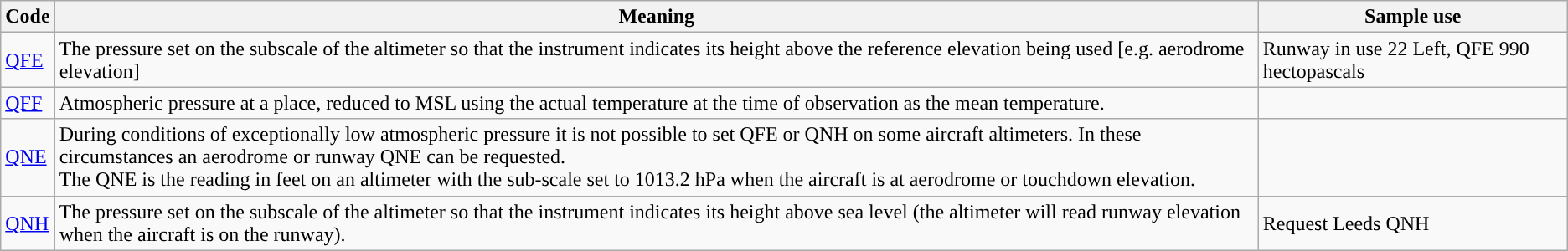<table class="wikitable" summary="Most common Q codes used in aviation for ">
<tr>
<th>Code</th>
<th>Meaning</th>
<th>Sample use</th>
</tr>
<tr>
<td><a href='#'>QFE</a></td>
<td>The pressure set on the subscale of the altimeter so that the instrument indicates its height above the reference elevation being used [e.g. aerodrome elevation]</td>
<td>Runway in use 22 Left, QFE 990 hectopascals</td>
</tr>
<tr>
<td><a href='#'>QFF</a></td>
<td>Atmospheric pressure at a place, reduced to MSL using the actual temperature at the time of observation as the mean temperature.</td>
<td></td>
</tr>
<tr>
<td><a href='#'>QNE</a></td>
<td>During conditions of exceptionally low atmospheric pressure it is not possible to set QFE or QNH on some aircraft altimeters. In these circumstances an aerodrome or runway QNE can be requested.<br>The QNE is the reading in feet on an altimeter with
the sub-scale set to 1013.2 hPa when the aircraft is at aerodrome or touchdown
elevation.</td>
</tr>
<tr>
<td><a href='#'>QNH</a></td>
<td>The pressure set on the subscale of the altimeter so that the instrument indicates its height above sea level (the altimeter will read runway elevation when the aircraft is on the runway).</td>
<td>Request Leeds QNH</td>
</tr>
</table>
